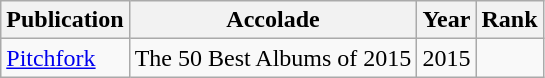<table class="sortable wikitable">
<tr>
<th>Publication</th>
<th>Accolade</th>
<th>Year</th>
<th>Rank</th>
</tr>
<tr>
<td><a href='#'>Pitchfork</a></td>
<td>The 50 Best Albums of 2015</td>
<td>2015</td>
<td></td>
</tr>
</table>
